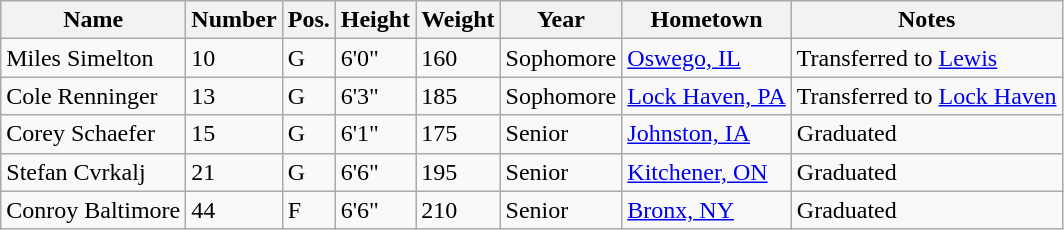<table class="wikitable sortable" border="1">
<tr>
<th>Name</th>
<th>Number</th>
<th>Pos.</th>
<th>Height</th>
<th>Weight</th>
<th>Year</th>
<th>Hometown</th>
<th class="unsortable">Notes</th>
</tr>
<tr>
<td>Miles Simelton</td>
<td>10</td>
<td>G</td>
<td>6'0"</td>
<td>160</td>
<td>Sophomore</td>
<td><a href='#'>Oswego, IL</a></td>
<td>Transferred to <a href='#'>Lewis</a></td>
</tr>
<tr>
<td>Cole Renninger</td>
<td>13</td>
<td>G</td>
<td>6'3"</td>
<td>185</td>
<td>Sophomore</td>
<td><a href='#'>Lock Haven, PA</a></td>
<td>Transferred to <a href='#'>Lock Haven</a></td>
</tr>
<tr>
<td>Corey Schaefer</td>
<td>15</td>
<td>G</td>
<td>6'1"</td>
<td>175</td>
<td>Senior</td>
<td><a href='#'>Johnston, IA</a></td>
<td>Graduated</td>
</tr>
<tr>
<td>Stefan Cvrkalj</td>
<td>21</td>
<td>G</td>
<td>6'6"</td>
<td>195</td>
<td>Senior</td>
<td><a href='#'>Kitchener, ON</a></td>
<td>Graduated</td>
</tr>
<tr>
<td>Conroy Baltimore</td>
<td>44</td>
<td>F</td>
<td>6'6"</td>
<td>210</td>
<td>Senior</td>
<td><a href='#'>Bronx, NY</a></td>
<td>Graduated</td>
</tr>
</table>
